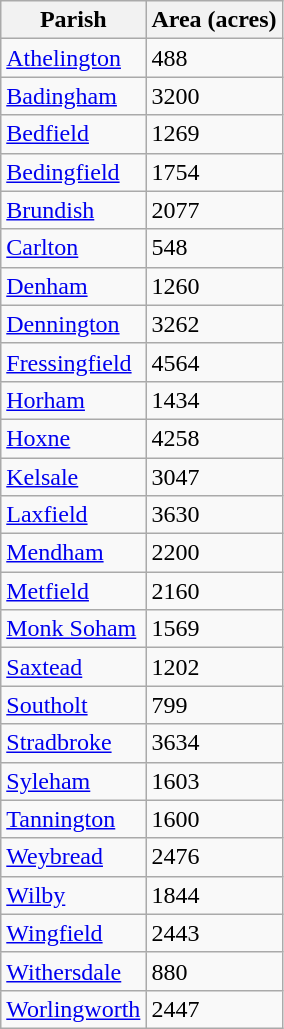<table class="sortable wikitable vatop" style=" margin-right:2em;">
<tr>
<th>Parish</th>
<th>Area (acres)</th>
</tr>
<tr>
<td><a href='#'>Athelington</a></td>
<td>488</td>
</tr>
<tr>
<td><a href='#'>Badingham</a></td>
<td>3200</td>
</tr>
<tr>
<td><a href='#'>Bedfield</a></td>
<td>1269</td>
</tr>
<tr>
<td><a href='#'>Bedingfield</a></td>
<td>1754</td>
</tr>
<tr>
<td><a href='#'>Brundish</a></td>
<td>2077</td>
</tr>
<tr>
<td><a href='#'>Carlton</a></td>
<td>548</td>
</tr>
<tr>
<td><a href='#'>Denham</a></td>
<td>1260</td>
</tr>
<tr>
<td><a href='#'>Dennington</a></td>
<td>3262</td>
</tr>
<tr>
<td><a href='#'>Fressingfield</a></td>
<td>4564</td>
</tr>
<tr>
<td><a href='#'>Horham</a></td>
<td>1434</td>
</tr>
<tr>
<td><a href='#'>Hoxne</a></td>
<td>4258</td>
</tr>
<tr>
<td><a href='#'>Kelsale</a></td>
<td>3047</td>
</tr>
<tr>
<td><a href='#'>Laxfield</a></td>
<td>3630</td>
</tr>
<tr>
<td><a href='#'>Mendham</a></td>
<td>2200</td>
</tr>
<tr>
<td><a href='#'>Metfield</a></td>
<td>2160</td>
</tr>
<tr>
<td><a href='#'>Monk Soham</a></td>
<td>1569</td>
</tr>
<tr>
<td><a href='#'>Saxtead</a></td>
<td>1202</td>
</tr>
<tr>
<td><a href='#'>Southolt</a></td>
<td>799</td>
</tr>
<tr>
<td><a href='#'>Stradbroke</a></td>
<td>3634</td>
</tr>
<tr>
<td><a href='#'>Syleham</a></td>
<td>1603</td>
</tr>
<tr>
<td><a href='#'>Tannington</a></td>
<td>1600</td>
</tr>
<tr>
<td><a href='#'>Weybread</a></td>
<td>2476</td>
</tr>
<tr>
<td><a href='#'>Wilby</a></td>
<td>1844</td>
</tr>
<tr>
<td><a href='#'>Wingfield</a></td>
<td>2443</td>
</tr>
<tr>
<td><a href='#'>Withersdale</a></td>
<td>880</td>
</tr>
<tr>
<td><a href='#'>Worlingworth</a></td>
<td>2447</td>
</tr>
</table>
